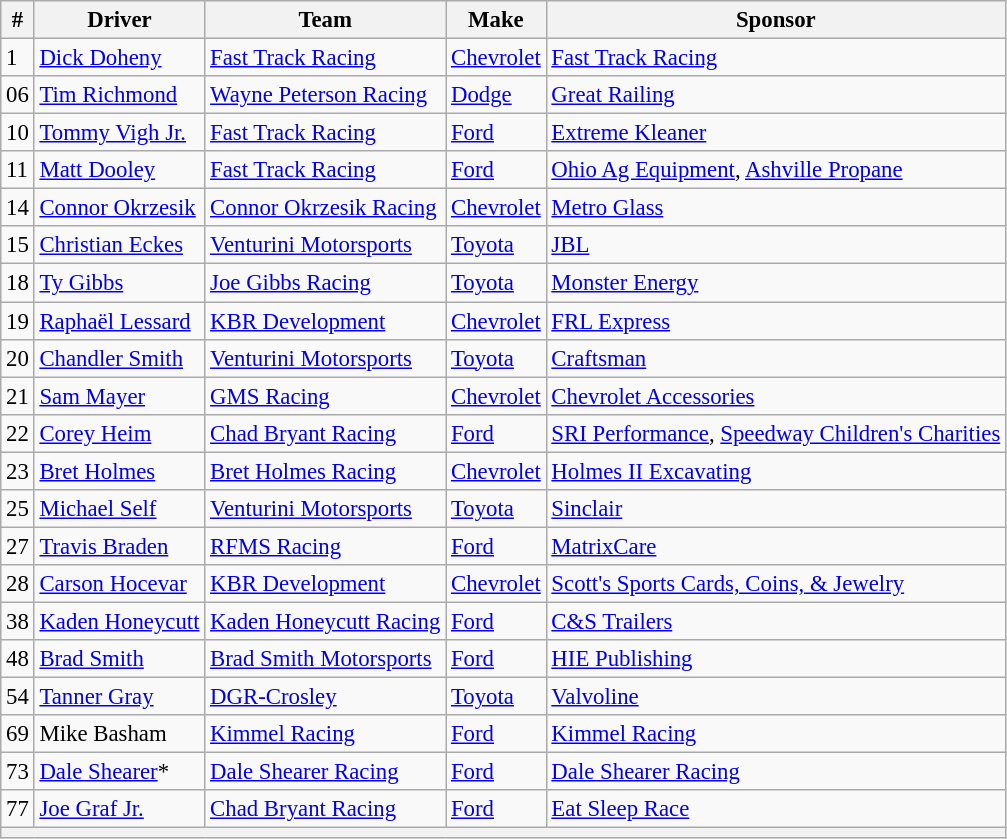<table class="wikitable" style="font-size:95%">
<tr>
<th>#</th>
<th>Driver</th>
<th>Team</th>
<th>Make</th>
<th>Sponsor</th>
</tr>
<tr>
<td>1</td>
<td><a href='#'>Dick Doheny</a></td>
<td><a href='#'>Fast Track Racing</a></td>
<td><a href='#'>Chevrolet</a></td>
<td><a href='#'>Fast Track Racing</a></td>
</tr>
<tr>
<td>06</td>
<td><a href='#'>Tim Richmond</a></td>
<td><a href='#'>Wayne Peterson Racing</a></td>
<td><a href='#'>Dodge</a></td>
<td><a href='#'>Great Railing</a></td>
</tr>
<tr>
<td>10</td>
<td><a href='#'>Tommy Vigh Jr.</a></td>
<td><a href='#'>Fast Track Racing</a></td>
<td><a href='#'>Ford</a></td>
<td><a href='#'>Extreme Kleaner</a></td>
</tr>
<tr>
<td>11</td>
<td><a href='#'>Matt Dooley</a></td>
<td><a href='#'>Fast Track Racing</a></td>
<td><a href='#'>Ford</a></td>
<td><a href='#'>Ohio Ag Equipment</a>, <a href='#'>Ashville Propane</a></td>
</tr>
<tr>
<td>14</td>
<td><a href='#'>Connor Okrzesik</a></td>
<td><a href='#'>Connor Okrzesik Racing</a></td>
<td><a href='#'>Chevrolet</a></td>
<td><a href='#'>Metro Glass</a></td>
</tr>
<tr>
<td>15</td>
<td><a href='#'>Christian Eckes</a></td>
<td><a href='#'>Venturini Motorsports</a></td>
<td><a href='#'>Toyota</a></td>
<td><a href='#'>JBL</a></td>
</tr>
<tr>
<td>18</td>
<td><a href='#'>Ty Gibbs</a></td>
<td><a href='#'>Joe Gibbs Racing</a></td>
<td><a href='#'>Toyota</a></td>
<td><a href='#'>Monster Energy</a></td>
</tr>
<tr>
<td>19</td>
<td><a href='#'>Raphaël Lessard</a></td>
<td><a href='#'>KBR Development</a></td>
<td><a href='#'>Chevrolet</a></td>
<td><a href='#'>FRL Express</a></td>
</tr>
<tr>
<td>20</td>
<td><a href='#'>Chandler Smith</a></td>
<td><a href='#'>Venturini Motorsports</a></td>
<td><a href='#'>Toyota</a></td>
<td><a href='#'>Craftsman</a></td>
</tr>
<tr>
<td>21</td>
<td><a href='#'>Sam Mayer</a></td>
<td><a href='#'>GMS Racing</a></td>
<td><a href='#'>Chevrolet</a></td>
<td><a href='#'>Chevrolet Accessories</a></td>
</tr>
<tr>
<td>22</td>
<td><a href='#'>Corey Heim</a></td>
<td><a href='#'>Chad Bryant Racing</a></td>
<td><a href='#'>Ford</a></td>
<td><a href='#'>SRI Performance</a>, <a href='#'>Speedway Children's Charities</a></td>
</tr>
<tr>
<td>23</td>
<td><a href='#'>Bret Holmes</a></td>
<td><a href='#'>Bret Holmes Racing</a></td>
<td><a href='#'>Chevrolet</a></td>
<td><a href='#'>Holmes II Excavating</a></td>
</tr>
<tr>
<td>25</td>
<td><a href='#'>Michael Self</a></td>
<td><a href='#'>Venturini Motorsports</a></td>
<td><a href='#'>Toyota</a></td>
<td><a href='#'>Sinclair</a></td>
</tr>
<tr>
<td>27</td>
<td><a href='#'>Travis Braden</a></td>
<td><a href='#'>RFMS Racing</a></td>
<td><a href='#'>Ford</a></td>
<td><a href='#'>MatrixCare</a></td>
</tr>
<tr>
<td>28</td>
<td><a href='#'>Carson Hocevar</a></td>
<td><a href='#'>KBR Development</a></td>
<td><a href='#'>Chevrolet</a></td>
<td><a href='#'>Scott's Sports Cards, Coins, & Jewelry</a></td>
</tr>
<tr>
<td>38</td>
<td><a href='#'>Kaden Honeycutt</a></td>
<td><a href='#'>Kaden Honeycutt Racing</a></td>
<td><a href='#'>Ford</a></td>
<td><a href='#'>C&S Trailers</a></td>
</tr>
<tr>
<td>48</td>
<td><a href='#'>Brad Smith</a></td>
<td><a href='#'>Brad Smith Motorsports</a></td>
<td><a href='#'>Ford</a></td>
<td><a href='#'>HIE Publishing</a></td>
</tr>
<tr>
<td>54</td>
<td><a href='#'>Tanner Gray</a></td>
<td><a href='#'>DGR-Crosley</a></td>
<td><a href='#'>Toyota</a></td>
<td><a href='#'>Valvoline</a></td>
</tr>
<tr>
<td>69</td>
<td>Mike Basham</td>
<td><a href='#'>Kimmel Racing</a></td>
<td><a href='#'>Ford</a></td>
<td><a href='#'>Kimmel Racing</a></td>
</tr>
<tr>
<td>73</td>
<td><a href='#'>Dale Shearer</a>*</td>
<td><a href='#'>Dale Shearer Racing</a></td>
<td><a href='#'>Ford</a></td>
<td><a href='#'>Dale Shearer Racing</a></td>
</tr>
<tr>
<td>77</td>
<td><a href='#'>Joe Graf Jr.</a></td>
<td><a href='#'>Chad Bryant Racing</a></td>
<td><a href='#'>Ford</a></td>
<td><a href='#'>Eat Sleep Race</a></td>
</tr>
<tr>
<th colspan="5"></th>
</tr>
</table>
